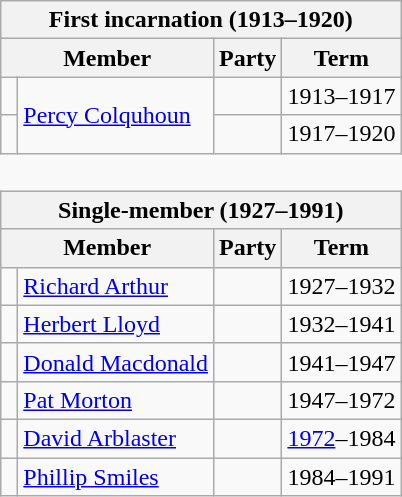<table class="wikitable" style='border-style: none none none none;'>
<tr>
<th colspan="4">First incarnation (1913–1920)</th>
</tr>
<tr>
<th colspan="2">Member</th>
<th>Party</th>
<th>Term</th>
</tr>
<tr style="background: #f9f9f9">
<td> </td>
<td rowspan="2"><a href='#'>Percy Colquhoun</a></td>
<td></td>
<td>1913–1917</td>
</tr>
<tr style="background: #f9f9f9">
<td> </td>
<td></td>
<td>1917–1920</td>
</tr>
<tr>
<td colspan="4" style='border-style: none none none none;'> </td>
</tr>
<tr>
<th colspan="4">Single-member (1927–1991)</th>
</tr>
<tr>
<th colspan="2">Member</th>
<th>Party</th>
<th>Term</th>
</tr>
<tr style="background: #f9f9f9">
<td> </td>
<td><a href='#'>Richard Arthur</a></td>
<td></td>
<td>1927–1932</td>
</tr>
<tr style="background: #f9f9f9">
<td> </td>
<td><a href='#'>Herbert Lloyd</a></td>
<td></td>
<td>1932–1941</td>
</tr>
<tr style="background: #f9f9f9">
<td> </td>
<td><a href='#'>Donald Macdonald</a></td>
<td></td>
<td>1941–1947</td>
</tr>
<tr style="background: #f9f9f9">
<td> </td>
<td><a href='#'>Pat Morton</a></td>
<td></td>
<td>1947–1972</td>
</tr>
<tr style="background: #f9f9f9">
<td> </td>
<td><a href='#'>David Arblaster</a></td>
<td></td>
<td><a href='#'>1972</a>–1984</td>
</tr>
<tr style="background: #f9f9f9">
<td> </td>
<td><a href='#'>Phillip Smiles</a></td>
<td></td>
<td>1984–1991</td>
</tr>
</table>
